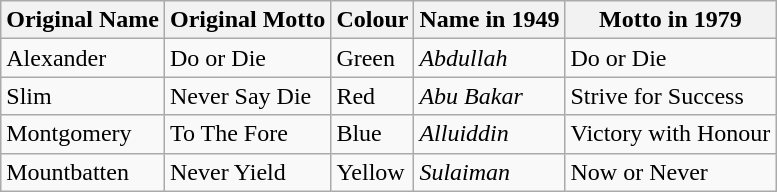<table class="wikitable">
<tr>
<th>Original Name</th>
<th>Original Motto</th>
<th>Colour</th>
<th>Name in 1949</th>
<th>Motto in 1979</th>
</tr>
<tr>
<td>Alexander</td>
<td>Do or Die</td>
<td> Green</td>
<td><em>Abdullah</em></td>
<td>Do or Die</td>
</tr>
<tr>
<td>Slim</td>
<td>Never Say Die</td>
<td> Red</td>
<td><em>Abu Bakar</em></td>
<td>Strive for Success</td>
</tr>
<tr>
<td>Montgomery</td>
<td>To The Fore</td>
<td> Blue</td>
<td><em>Alluiddin</em></td>
<td>Victory with Honour</td>
</tr>
<tr>
<td>Mountbatten</td>
<td>Never Yield</td>
<td> Yellow</td>
<td><em>Sulaiman</em></td>
<td>Now or Never</td>
</tr>
</table>
